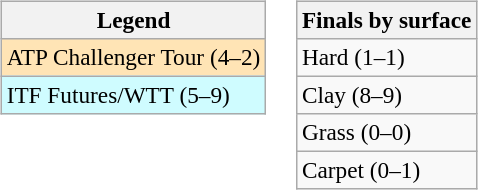<table>
<tr valign=top>
<td><br><table class=wikitable style=font-size:97%>
<tr>
<th>Legend</th>
</tr>
<tr bgcolor=moccasin>
<td>ATP Challenger Tour (4–2)</td>
</tr>
<tr bgcolor=#cffcff>
<td>ITF Futures/WTT (5–9)</td>
</tr>
</table>
</td>
<td><br><table class=wikitable style=font-size:97%>
<tr>
<th>Finals by surface</th>
</tr>
<tr>
<td>Hard (1–1)</td>
</tr>
<tr>
<td>Clay (8–9)</td>
</tr>
<tr>
<td>Grass (0–0)</td>
</tr>
<tr>
<td>Carpet (0–1)</td>
</tr>
</table>
</td>
</tr>
</table>
